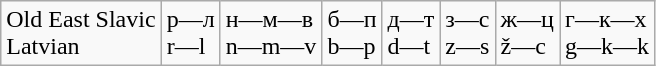<table class="wikitable">
<tr>
<td>Old East Slavic<br>Latvian</td>
<td>р—л<br>r—l</td>
<td>н—м—в<br>n—m—v</td>
<td>б—п<br>b—p</td>
<td>д—т<br>d—t</td>
<td>з—с<br>z—s</td>
<td>ж—ц<br>ž—c</td>
<td>г—к—х<br>g—k—k</td>
</tr>
</table>
